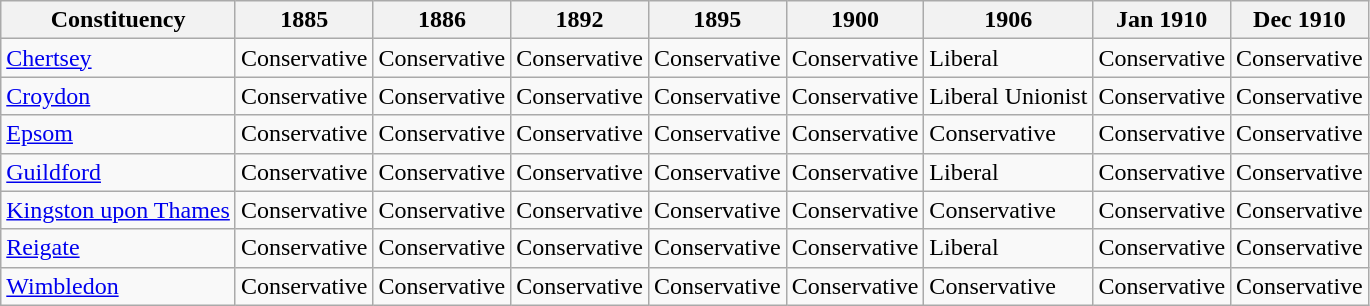<table class="wikitable sortable">
<tr>
<th>Constituency</th>
<th>1885</th>
<th>1886</th>
<th>1892</th>
<th>1895</th>
<th>1900</th>
<th>1906</th>
<th>Jan 1910</th>
<th>Dec 1910</th>
</tr>
<tr>
<td><a href='#'>Chertsey</a></td>
<td bgcolor=>Conservative</td>
<td bgcolor=>Conservative</td>
<td bgcolor=>Conservative</td>
<td bgcolor=>Conservative</td>
<td bgcolor=>Conservative</td>
<td bgcolor=>Liberal</td>
<td bgcolor=>Conservative</td>
<td bgcolor=>Conservative</td>
</tr>
<tr>
<td><a href='#'>Croydon</a></td>
<td bgcolor=>Conservative</td>
<td bgcolor=>Conservative</td>
<td bgcolor=>Conservative</td>
<td bgcolor=>Conservative</td>
<td bgcolor=>Conservative</td>
<td bgcolor=>Liberal Unionist</td>
<td bgcolor=>Conservative</td>
<td bgcolor=>Conservative</td>
</tr>
<tr>
<td><a href='#'>Epsom</a></td>
<td bgcolor=>Conservative</td>
<td bgcolor=>Conservative</td>
<td bgcolor=>Conservative</td>
<td bgcolor=>Conservative</td>
<td bgcolor=>Conservative</td>
<td bgcolor=>Conservative</td>
<td bgcolor=>Conservative</td>
<td bgcolor=>Conservative</td>
</tr>
<tr>
<td><a href='#'>Guildford</a></td>
<td bgcolor=>Conservative</td>
<td bgcolor=>Conservative</td>
<td bgcolor=>Conservative</td>
<td bgcolor=>Conservative</td>
<td bgcolor=>Conservative</td>
<td bgcolor=>Liberal</td>
<td bgcolor=>Conservative</td>
<td bgcolor=>Conservative</td>
</tr>
<tr>
<td><a href='#'>Kingston upon Thames</a></td>
<td bgcolor=>Conservative</td>
<td bgcolor=>Conservative</td>
<td bgcolor=>Conservative</td>
<td bgcolor=>Conservative</td>
<td bgcolor=>Conservative</td>
<td bgcolor=>Conservative</td>
<td bgcolor=>Conservative</td>
<td bgcolor=>Conservative</td>
</tr>
<tr>
<td><a href='#'>Reigate</a></td>
<td bgcolor=>Conservative</td>
<td bgcolor=>Conservative</td>
<td bgcolor=>Conservative</td>
<td bgcolor=>Conservative</td>
<td bgcolor=>Conservative</td>
<td bgcolor=>Liberal</td>
<td bgcolor=>Conservative</td>
<td bgcolor=>Conservative</td>
</tr>
<tr>
<td><a href='#'>Wimbledon</a></td>
<td bgcolor=>Conservative</td>
<td bgcolor=>Conservative</td>
<td bgcolor=>Conservative</td>
<td bgcolor=>Conservative</td>
<td bgcolor=>Conservative</td>
<td bgcolor=>Conservative</td>
<td bgcolor=>Conservative</td>
<td bgcolor=>Conservative</td>
</tr>
</table>
